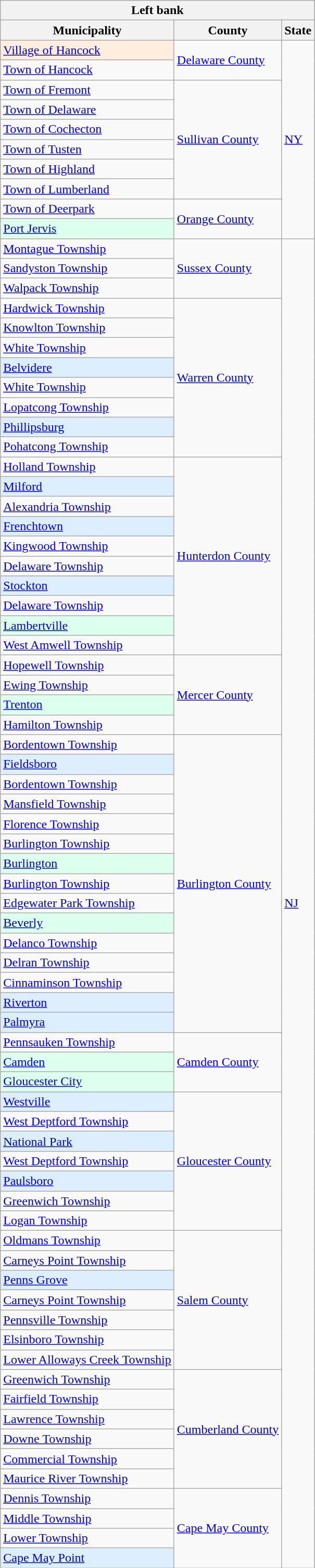<table class="wikitable">
<tr>
<th colspan=3>Left bank</th>
</tr>
<tr>
<th>Municipality</th>
<th>County</th>
<th>State</th>
</tr>
<tr>
<td bgcolor=ffeddd><a href='#'>Village of Hancock</a></td>
<td rowspan=2><a href='#'>Delaware County</a></td>
<td rowspan=10><a href='#'>NY</a></td>
</tr>
<tr>
<td><a href='#'>Town of Hancock</a></td>
</tr>
<tr>
<td><a href='#'>Town of Fremont</a></td>
<td rowspan=6><a href='#'>Sullivan County</a></td>
</tr>
<tr>
<td><a href='#'>Town of Delaware</a></td>
</tr>
<tr>
<td><a href='#'>Town of Cochecton</a></td>
</tr>
<tr>
<td><a href='#'>Town of Tusten</a></td>
</tr>
<tr>
<td><a href='#'>Town of Highland</a></td>
</tr>
<tr>
<td><a href='#'>Town of Lumberland</a></td>
</tr>
<tr>
<td><a href='#'>Town of Deerpark</a></td>
<td rowspan=2><a href='#'>Orange County</a></td>
</tr>
<tr>
<td bgcolor=ddffed><a href='#'>Port Jervis</a></td>
</tr>
<tr>
<td><a href='#'>Montague Township</a></td>
<td rowspan=3><a href='#'>Sussex County</a></td>
<td rowspan=67><a href='#'>NJ</a></td>
</tr>
<tr>
<td><a href='#'>Sandyston Township</a></td>
</tr>
<tr>
<td><a href='#'>Walpack Township</a></td>
</tr>
<tr>
<td><a href='#'>Hardwick Township</a></td>
<td rowspan=8><a href='#'>Warren County</a></td>
</tr>
<tr>
<td><a href='#'>Knowlton Township</a></td>
</tr>
<tr>
<td><a href='#'>White Township</a></td>
</tr>
<tr>
<td bgcolor=ddeeff><a href='#'>Belvidere</a></td>
</tr>
<tr>
<td><a href='#'>White Township</a></td>
</tr>
<tr>
<td><a href='#'>Lopatcong Township</a></td>
</tr>
<tr>
<td bgcolor=ddeeff><a href='#'>Phillipsburg</a></td>
</tr>
<tr>
<td><a href='#'>Pohatcong Township</a></td>
</tr>
<tr>
<td><a href='#'>Holland Township</a></td>
<td rowspan=10><a href='#'>Hunterdon County</a></td>
</tr>
<tr>
<td bgcolor=ddeeff><a href='#'>Milford</a></td>
</tr>
<tr>
<td><a href='#'>Alexandria Township</a></td>
</tr>
<tr>
<td bgcolor=ddeeff><a href='#'>Frenchtown</a></td>
</tr>
<tr>
<td><a href='#'>Kingwood Township</a></td>
</tr>
<tr>
<td><a href='#'>Delaware Township</a></td>
</tr>
<tr>
<td bgcolor=ddeeff><a href='#'>Stockton</a></td>
</tr>
<tr>
<td><a href='#'>Delaware Township</a></td>
</tr>
<tr>
<td bgcolor=ddffed><a href='#'>Lambertville</a></td>
</tr>
<tr>
<td><a href='#'>West Amwell Township</a></td>
</tr>
<tr>
<td><a href='#'>Hopewell Township</a></td>
<td rowspan=4><a href='#'>Mercer County</a></td>
</tr>
<tr>
<td><a href='#'>Ewing Township</a></td>
</tr>
<tr>
<td bgcolor=ddffed><a href='#'>Trenton</a></td>
</tr>
<tr>
<td><a href='#'>Hamilton Township</a></td>
</tr>
<tr>
<td><a href='#'>Bordentown Township</a></td>
<td rowspan=15><a href='#'>Burlington County</a></td>
</tr>
<tr>
<td bgcolor=ddeeff><a href='#'>Fieldsboro</a></td>
</tr>
<tr>
<td><a href='#'>Bordentown Township</a></td>
</tr>
<tr>
<td><a href='#'>Mansfield Township</a></td>
</tr>
<tr>
<td><a href='#'>Florence Township</a></td>
</tr>
<tr>
<td><a href='#'>Burlington Township</a></td>
</tr>
<tr>
<td bgcolor=ddffed><a href='#'>Burlington</a></td>
</tr>
<tr>
<td><a href='#'>Burlington Township</a></td>
</tr>
<tr>
<td><a href='#'>Edgewater Park Township</a></td>
</tr>
<tr>
<td bgcolor=ddffed><a href='#'>Beverly</a></td>
</tr>
<tr>
<td><a href='#'>Delanco Township</a></td>
</tr>
<tr>
<td><a href='#'>Delran Township</a></td>
</tr>
<tr>
<td><a href='#'>Cinnaminson Township</a></td>
</tr>
<tr>
<td bgcolor=ddeeff><a href='#'>Riverton</a></td>
</tr>
<tr>
<td bgcolor=ddeeff><a href='#'>Palmyra</a></td>
</tr>
<tr>
<td><a href='#'>Pennsauken Township</a></td>
<td rowspan=3><a href='#'>Camden County</a></td>
</tr>
<tr>
<td bgcolor=ddffed><a href='#'>Camden</a></td>
</tr>
<tr>
<td bgcolor=ddffed><a href='#'>Gloucester City</a></td>
</tr>
<tr>
<td bgcolor=ddeeff><a href='#'>Westville</a></td>
<td rowspan=7><a href='#'>Gloucester County</a></td>
</tr>
<tr>
<td><a href='#'>West Deptford Township</a></td>
</tr>
<tr>
<td bgcolor=ddeeff><a href='#'>National Park</a></td>
</tr>
<tr>
<td><a href='#'>West Deptford Township</a></td>
</tr>
<tr>
<td bgcolor=ddeeff><a href='#'>Paulsboro</a></td>
</tr>
<tr>
<td><a href='#'>Greenwich Township</a></td>
</tr>
<tr>
<td><a href='#'>Logan Township</a></td>
</tr>
<tr>
<td><a href='#'>Oldmans Township</a></td>
<td rowspan=7><a href='#'>Salem County</a></td>
</tr>
<tr>
<td><a href='#'>Carneys Point Township</a></td>
</tr>
<tr>
<td bgcolor=ddeeff><a href='#'>Penns Grove</a></td>
</tr>
<tr>
<td><a href='#'>Carneys Point Township</a></td>
</tr>
<tr>
<td><a href='#'>Pennsville Township</a></td>
</tr>
<tr>
<td><a href='#'>Elsinboro Township</a></td>
</tr>
<tr>
<td><a href='#'>Lower Alloways Creek Township</a></td>
</tr>
<tr>
<td><a href='#'>Greenwich Township</a></td>
<td rowspan=6><a href='#'>Cumberland County</a></td>
</tr>
<tr>
<td><a href='#'>Fairfield Township</a></td>
</tr>
<tr>
<td><a href='#'>Lawrence Township</a></td>
</tr>
<tr>
<td><a href='#'>Downe Township</a></td>
</tr>
<tr>
<td><a href='#'>Commercial Township</a></td>
</tr>
<tr>
<td><a href='#'>Maurice River Township</a></td>
</tr>
<tr>
<td><a href='#'>Dennis Township</a></td>
<td rowspan=4><a href='#'>Cape May County</a></td>
</tr>
<tr>
<td><a href='#'>Middle Township</a></td>
</tr>
<tr>
<td><a href='#'>Lower Township</a></td>
</tr>
<tr>
<td bgcolor=ddeeff><a href='#'>Cape May Point</a></td>
</tr>
</table>
